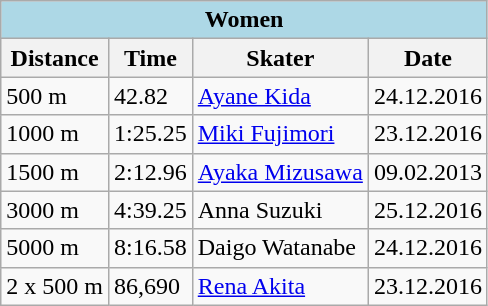<table class="wikitable">
<tr>
<th colspan="5" style="background-color: lightblue;">Women</th>
</tr>
<tr>
<th>Distance</th>
<th>Time</th>
<th>Skater</th>
<th>Date</th>
</tr>
<tr>
<td>500 m</td>
<td>42.82</td>
<td> <a href='#'>Ayane Kida</a></td>
<td>24.12.2016</td>
</tr>
<tr>
<td>1000 m</td>
<td>1:25.25</td>
<td> <a href='#'>Miki Fujimori</a></td>
<td>23.12.2016</td>
</tr>
<tr>
<td>1500 m</td>
<td>2:12.96</td>
<td> <a href='#'>Ayaka Mizusawa</a></td>
<td>09.02.2013</td>
</tr>
<tr>
<td>3000 m</td>
<td>4:39.25</td>
<td> Anna Suzuki</td>
<td>25.12.2016</td>
</tr>
<tr>
<td>5000 m</td>
<td>8:16.58</td>
<td> Daigo Watanabe</td>
<td>24.12.2016</td>
</tr>
<tr>
<td>2 x 500 m</td>
<td>86,690</td>
<td> <a href='#'>Rena Akita</a></td>
<td>23.12.2016</td>
</tr>
</table>
